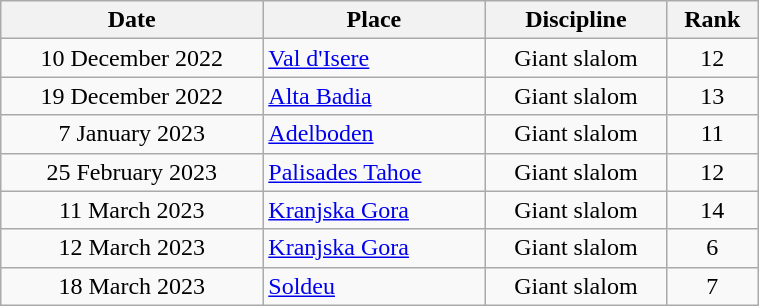<table class="wikitable" width=40% style="font-size:100%; text-align:center;">
<tr>
<th>Date</th>
<th>Place</th>
<th>Discipline</th>
<th>Rank</th>
</tr>
<tr>
<td>10 December 2022</td>
<td align=left> <a href='#'>Val d'Isere</a></td>
<td>Giant slalom</td>
<td>12</td>
</tr>
<tr>
<td>19 December 2022</td>
<td align=left> <a href='#'>Alta Badia</a></td>
<td>Giant slalom</td>
<td>13</td>
</tr>
<tr>
<td>7 January 2023</td>
<td align=left> <a href='#'>Adelboden</a></td>
<td>Giant slalom</td>
<td>11</td>
</tr>
<tr>
<td>25 February 2023</td>
<td align=left> <a href='#'>Palisades Tahoe</a></td>
<td>Giant slalom</td>
<td>12</td>
</tr>
<tr>
<td>11 March 2023</td>
<td align=left> <a href='#'>Kranjska Gora</a></td>
<td>Giant slalom</td>
<td>14</td>
</tr>
<tr>
<td>12 March 2023</td>
<td align=left> <a href='#'>Kranjska Gora</a></td>
<td>Giant slalom</td>
<td>6</td>
</tr>
<tr>
<td>18 March 2023</td>
<td align=left> <a href='#'>Soldeu</a></td>
<td>Giant slalom</td>
<td>7</td>
</tr>
</table>
